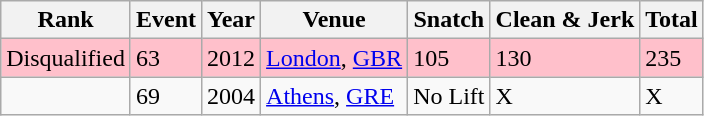<table class="wikitable">
<tr>
<th>Rank</th>
<th>Event</th>
<th>Year</th>
<th>Venue</th>
<th>Snatch</th>
<th>Clean & Jerk</th>
<th>Total</th>
</tr>
<tr bgcolor=pink>
<td>Disqualified</td>
<td>63</td>
<td>2012</td>
<td><a href='#'>London</a>, <a href='#'>GBR</a></td>
<td>105</td>
<td>130</td>
<td>235</td>
</tr>
<tr>
<td></td>
<td>69</td>
<td>2004</td>
<td><a href='#'>Athens</a>, <a href='#'>GRE</a></td>
<td>No Lift</td>
<td>X</td>
<td>X</td>
</tr>
</table>
